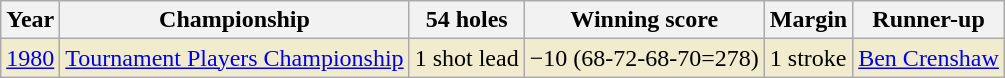<table class="wikitable">
<tr>
<th>Year</th>
<th>Championship</th>
<th>54 holes</th>
<th>Winning score</th>
<th>Margin</th>
<th>Runner-up</th>
</tr>
<tr style="background:#f2ecce;">
<td><a href='#'>1980</a></td>
<td><a href='#'>Tournament Players Championship</a></td>
<td>1 shot lead</td>
<td>−10 (68-72-68-70=278)</td>
<td>1 stroke</td>
<td> <a href='#'>Ben Crenshaw</a></td>
</tr>
</table>
